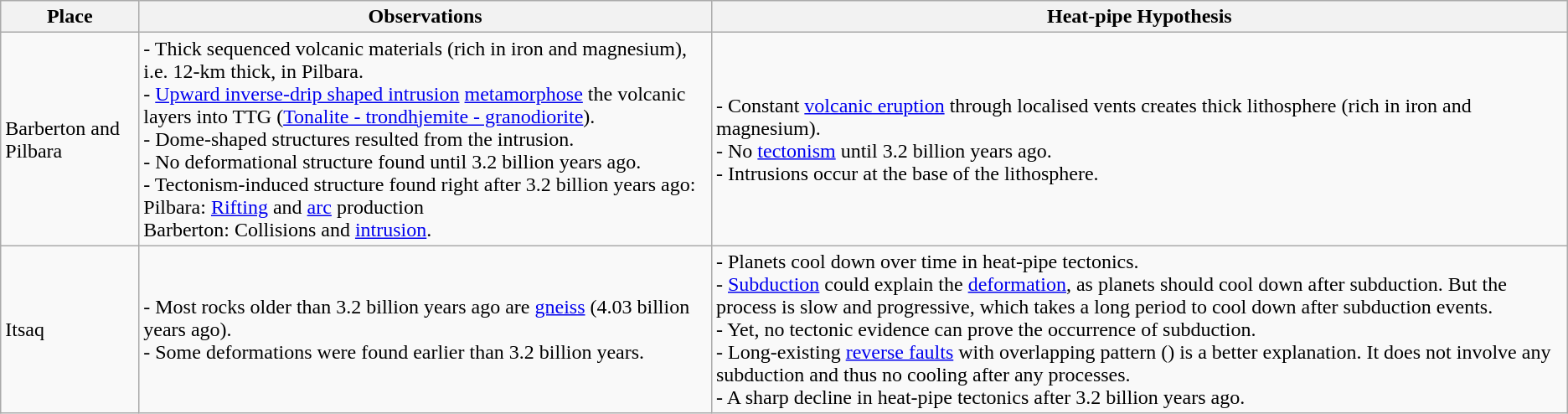<table class="wikitable">
<tr>
<th>Place</th>
<th>Observations</th>
<th>Heat-pipe Hypothesis</th>
</tr>
<tr>
<td>Barberton and Pilbara</td>
<td>- Thick sequenced volcanic materials (rich in iron and magnesium), i.e. 12-km thick, in Pilbara.<br>- <a href='#'>Upward inverse-drip shaped intrusion</a> <a href='#'>metamorphose</a> the volcanic layers into TTG (<a href='#'>Tonalite - trondhjemite - granodiorite</a>).<br>- Dome-shaped structures resulted from the intrusion.<br>- No deformational structure found until 3.2 billion years ago.<br>- Tectonism-induced structure found right after 3.2 billion years ago:<br>Pilbara: <a href='#'>Rifting</a> and <a href='#'>arc</a> production<br>Barberton: Collisions and <a href='#'>intrusion</a>.</td>
<td>- Constant <a href='#'>volcanic eruption</a> through localised vents creates thick lithosphere (rich in iron and magnesium). <br>- No <a href='#'>tectonism</a> until 3.2 billion years ago.<br>- Intrusions occur at the base of the lithosphere.</td>
</tr>
<tr>
<td>Itsaq</td>
<td>- Most rocks older than 3.2 billion years ago are <a href='#'>gneiss</a> (4.03 billion years ago).<br>- Some deformations were found earlier than 3.2 billion years.</td>
<td>- Planets cool down over time in heat-pipe tectonics.<br>- <a href='#'>Subduction</a> could explain the <a href='#'>deformation</a>, as planets should cool down after subduction. But the process is slow and progressive, which takes a long period to cool down after subduction events.<br>- Yet, no tectonic evidence can prove the occurrence of subduction.<br>- Long-existing <a href='#'>reverse faults</a> with overlapping pattern () is a better explanation. It does not involve any subduction and thus no cooling after any processes.<br>- A sharp decline in heat-pipe tectonics after 3.2 billion years ago.</td>
</tr>
</table>
